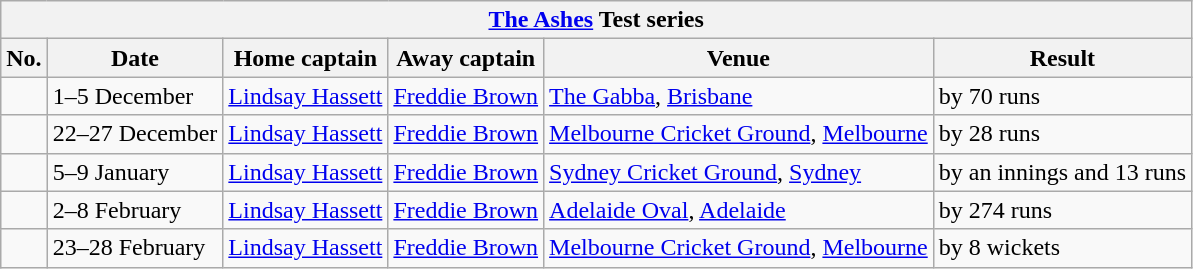<table class="wikitable">
<tr>
<th colspan="9"><a href='#'>The Ashes</a> Test series</th>
</tr>
<tr>
<th>No.</th>
<th>Date</th>
<th>Home captain</th>
<th>Away captain</th>
<th>Venue</th>
<th>Result</th>
</tr>
<tr>
<td></td>
<td>1–5 December</td>
<td><a href='#'>Lindsay Hassett</a></td>
<td><a href='#'>Freddie Brown</a></td>
<td><a href='#'>The Gabba</a>, <a href='#'>Brisbane</a></td>
<td> by 70 runs</td>
</tr>
<tr>
<td></td>
<td>22–27 December</td>
<td><a href='#'>Lindsay Hassett</a></td>
<td><a href='#'>Freddie Brown</a></td>
<td><a href='#'>Melbourne Cricket Ground</a>, <a href='#'>Melbourne</a></td>
<td> by 28 runs</td>
</tr>
<tr>
<td></td>
<td>5–9 January</td>
<td><a href='#'>Lindsay Hassett</a></td>
<td><a href='#'>Freddie Brown</a></td>
<td><a href='#'>Sydney Cricket Ground</a>, <a href='#'>Sydney</a></td>
<td> by an innings and 13 runs</td>
</tr>
<tr>
<td></td>
<td>2–8 February</td>
<td><a href='#'>Lindsay Hassett</a></td>
<td><a href='#'>Freddie Brown</a></td>
<td><a href='#'>Adelaide Oval</a>, <a href='#'>Adelaide</a></td>
<td> by 274 runs</td>
</tr>
<tr>
<td></td>
<td>23–28 February</td>
<td><a href='#'>Lindsay Hassett</a></td>
<td><a href='#'>Freddie Brown</a></td>
<td><a href='#'>Melbourne Cricket Ground</a>, <a href='#'>Melbourne</a></td>
<td> by 8 wickets</td>
</tr>
</table>
